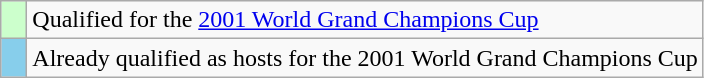<table class="wikitable" style="text-align: left;">
<tr>
<td width=10px bgcolor=#ccffcc></td>
<td>Qualified for the <a href='#'>2001 World Grand Champions Cup</a></td>
</tr>
<tr>
<td width=10px bgcolor=#87ceeb></td>
<td>Already qualified as hosts for the 2001 World Grand Champions Cup</td>
</tr>
</table>
